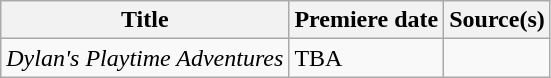<table class="wikitable sortable">
<tr>
<th>Title</th>
<th>Premiere date</th>
<th>Source(s)</th>
</tr>
<tr>
<td><em>Dylan's Playtime Adventures</em></td>
<td>TBA</td>
<td></td>
</tr>
</table>
